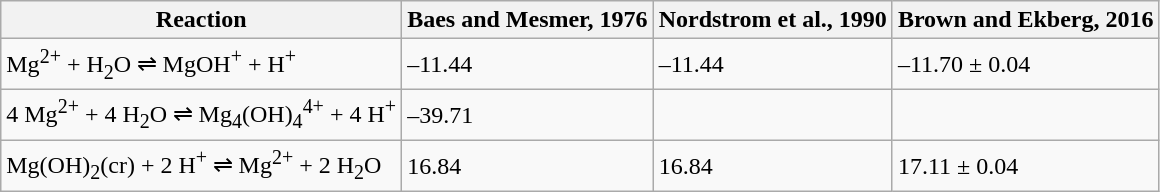<table class="wikitable">
<tr>
<th>Reaction</th>
<th>Baes and Mesmer, 1976</th>
<th>Nordstrom et al., 1990</th>
<th>Brown and Ekberg, 2016</th>
</tr>
<tr>
<td>Mg<sup>2+</sup> + H<sub>2</sub>O ⇌ MgOH<sup>+</sup> + H<sup>+</sup></td>
<td>–11.44</td>
<td>–11.44</td>
<td>–11.70 ± 0.04</td>
</tr>
<tr>
<td>4 Mg<sup>2+</sup> + 4 H<sub>2</sub>O ⇌ Mg<sub>4</sub>(OH)<sub>4</sub><sup>4+</sup> + 4 H<sup>+</sup></td>
<td>–39.71</td>
<td></td>
<td></td>
</tr>
<tr>
<td>Mg(OH)<sub>2</sub>(cr) + 2 H<sup>+</sup> ⇌ Mg<sup>2+</sup> + 2 H<sub>2</sub>O</td>
<td>16.84</td>
<td>16.84</td>
<td>17.11 ± 0.04</td>
</tr>
</table>
